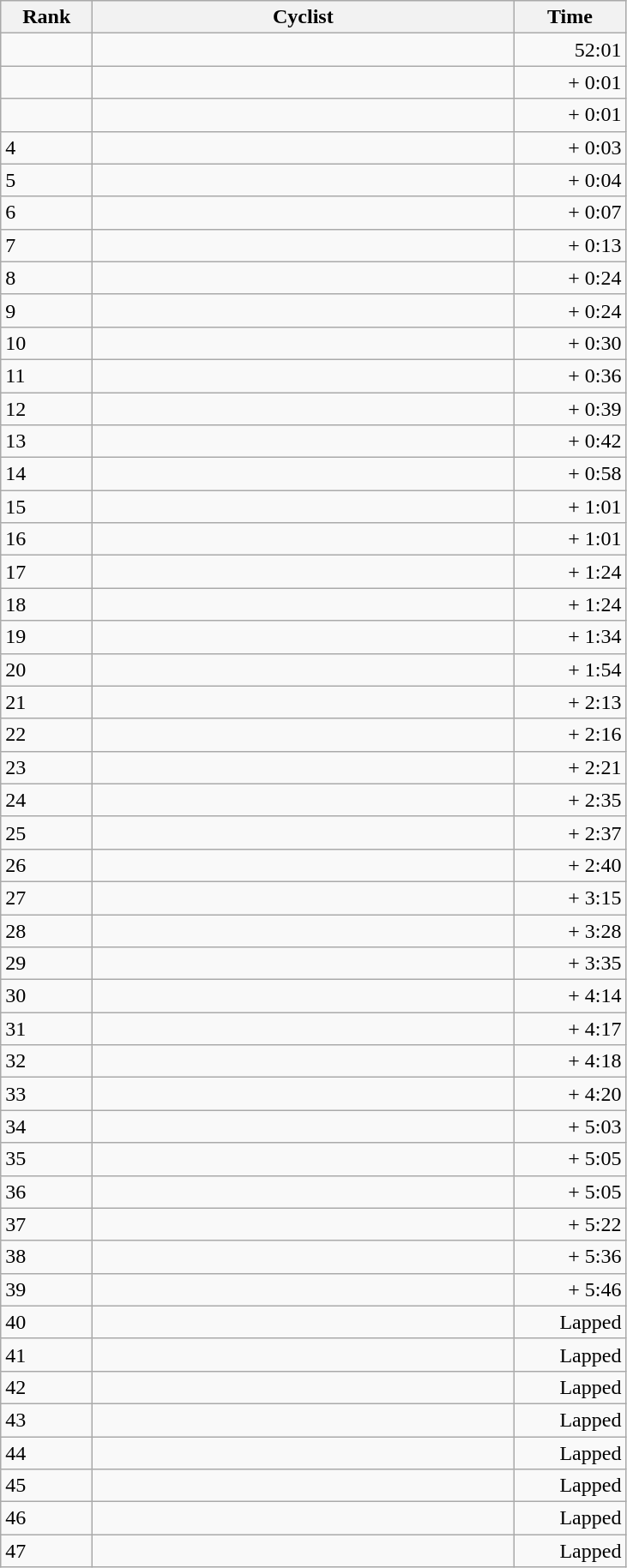<table class="wikitable">
<tr>
<th style="width: 4em;">Rank</th>
<th style="width: 20em;">Cyclist</th>
<th style="width: 5em;">Time</th>
</tr>
<tr>
<td></td>
<td></td>
<td align="right">52:01</td>
</tr>
<tr>
<td></td>
<td></td>
<td align="right">+ 0:01</td>
</tr>
<tr>
<td></td>
<td></td>
<td align="right">+ 0:01</td>
</tr>
<tr>
<td>4</td>
<td></td>
<td align="right">+ 0:03</td>
</tr>
<tr>
<td>5</td>
<td></td>
<td align="right">+ 0:04</td>
</tr>
<tr>
<td>6</td>
<td></td>
<td align="right">+ 0:07</td>
</tr>
<tr>
<td>7</td>
<td></td>
<td align="right">+ 0:13</td>
</tr>
<tr>
<td>8</td>
<td></td>
<td align="right">+ 0:24</td>
</tr>
<tr>
<td>9</td>
<td></td>
<td align="right">+ 0:24</td>
</tr>
<tr>
<td>10</td>
<td></td>
<td align="right">+ 0:30</td>
</tr>
<tr>
<td>11</td>
<td></td>
<td align="right">+ 0:36</td>
</tr>
<tr>
<td>12</td>
<td></td>
<td align="right">+ 0:39</td>
</tr>
<tr>
<td>13</td>
<td></td>
<td align="right">+ 0:42</td>
</tr>
<tr>
<td>14</td>
<td></td>
<td align="right">+ 0:58</td>
</tr>
<tr>
<td>15</td>
<td></td>
<td align="right">+ 1:01</td>
</tr>
<tr>
<td>16</td>
<td></td>
<td align="right">+ 1:01</td>
</tr>
<tr>
<td>17</td>
<td></td>
<td align="right">+ 1:24</td>
</tr>
<tr>
<td>18</td>
<td></td>
<td align="right">+ 1:24</td>
</tr>
<tr>
<td>19</td>
<td></td>
<td align="right">+ 1:34</td>
</tr>
<tr>
<td>20</td>
<td></td>
<td align="right">+ 1:54</td>
</tr>
<tr>
<td>21</td>
<td></td>
<td align="right">+ 2:13</td>
</tr>
<tr>
<td>22</td>
<td></td>
<td align="right">+ 2:16</td>
</tr>
<tr>
<td>23</td>
<td></td>
<td align="right">+ 2:21</td>
</tr>
<tr>
<td>24</td>
<td></td>
<td align="right">+ 2:35</td>
</tr>
<tr>
<td>25</td>
<td></td>
<td align="right">+ 2:37</td>
</tr>
<tr>
<td>26</td>
<td></td>
<td align="right">+ 2:40</td>
</tr>
<tr>
<td>27</td>
<td></td>
<td align="right">+ 3:15</td>
</tr>
<tr>
<td>28</td>
<td></td>
<td align="right">+ 3:28</td>
</tr>
<tr>
<td>29</td>
<td></td>
<td align="right">+ 3:35</td>
</tr>
<tr>
<td>30</td>
<td></td>
<td align="right">+ 4:14</td>
</tr>
<tr>
<td>31</td>
<td></td>
<td align="right">+ 4:17</td>
</tr>
<tr>
<td>32</td>
<td></td>
<td align="right">+ 4:18</td>
</tr>
<tr>
<td>33</td>
<td></td>
<td align="right">+ 4:20</td>
</tr>
<tr>
<td>34</td>
<td></td>
<td align="right">+ 5:03</td>
</tr>
<tr>
<td>35</td>
<td></td>
<td align="right">+ 5:05</td>
</tr>
<tr>
<td>36</td>
<td></td>
<td align="right">+ 5:05</td>
</tr>
<tr>
<td>37</td>
<td></td>
<td align="right">+ 5:22</td>
</tr>
<tr>
<td>38</td>
<td></td>
<td align="right">+ 5:36</td>
</tr>
<tr>
<td>39</td>
<td></td>
<td align="right">+ 5:46</td>
</tr>
<tr>
<td>40</td>
<td></td>
<td align="right">Lapped</td>
</tr>
<tr>
<td>41</td>
<td></td>
<td align="right">Lapped</td>
</tr>
<tr>
<td>42</td>
<td></td>
<td align="right">Lapped</td>
</tr>
<tr>
<td>43</td>
<td></td>
<td align="right">Lapped</td>
</tr>
<tr>
<td>44</td>
<td></td>
<td align="right">Lapped</td>
</tr>
<tr>
<td>45</td>
<td></td>
<td align="right">Lapped</td>
</tr>
<tr>
<td>46</td>
<td></td>
<td align="right">Lapped</td>
</tr>
<tr>
<td>47</td>
<td></td>
<td align="right">Lapped</td>
</tr>
</table>
